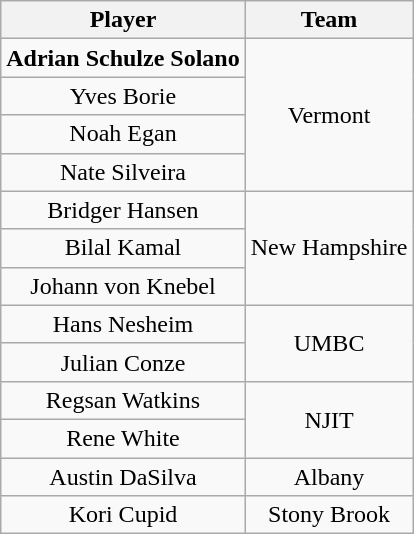<table class="wikitable" style="text-align: center;">
<tr>
<th>Player</th>
<th>Team</th>
</tr>
<tr>
<td><strong>Adrian Schulze Solano</strong></td>
<td rowspan=4>Vermont</td>
</tr>
<tr>
<td>Yves Borie</td>
</tr>
<tr>
<td>Noah Egan</td>
</tr>
<tr>
<td>Nate Silveira</td>
</tr>
<tr>
<td>Bridger Hansen</td>
<td rowspan=3>New Hampshire</td>
</tr>
<tr>
<td>Bilal Kamal</td>
</tr>
<tr>
<td>Johann von Knebel</td>
</tr>
<tr>
<td>Hans Nesheim</td>
<td rowspan=2>UMBC</td>
</tr>
<tr>
<td>Julian Conze</td>
</tr>
<tr>
<td>Regsan Watkins</td>
<td rowspan=2>NJIT</td>
</tr>
<tr>
<td>Rene White</td>
</tr>
<tr>
<td>Austin DaSilva</td>
<td>Albany</td>
</tr>
<tr>
<td>Kori Cupid</td>
<td>Stony Brook</td>
</tr>
</table>
